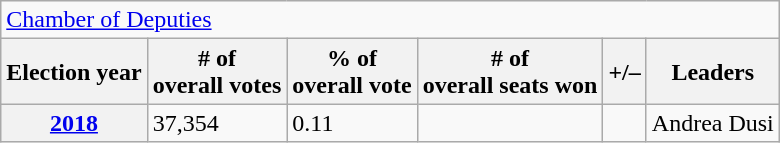<table class=wikitable>
<tr>
<td colspan=7><a href='#'>Chamber of Deputies</a></td>
</tr>
<tr>
<th>Election year</th>
<th># of<br>overall votes</th>
<th>% of<br>overall vote</th>
<th># of<br>overall seats won</th>
<th>+/–</th>
<th>Leaders</th>
</tr>
<tr>
<th><a href='#'>2018</a></th>
<td>37,354</td>
<td>0.11</td>
<td></td>
<td></td>
<td>Andrea Dusi</td>
</tr>
</table>
